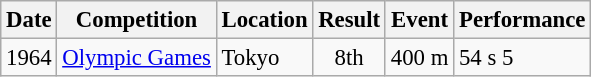<table class="wikitable" style="border-collapse: collapse; font-size: 95%;">
<tr>
<th scope="col">Date</th>
<th scope="col">Competition</th>
<th scope="col">Location</th>
<th scope="col">Result</th>
<th scope="col">Event</th>
<th scope="col">Performance</th>
</tr>
<tr>
<td>1964</td>
<td><a href='#'>Olympic Games</a></td>
<td>Tokyo</td>
<td align="center">8th</td>
<td>400 m</td>
<td>54 s 5</td>
</tr>
</table>
